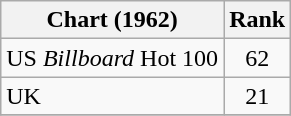<table class="wikitable sortable">
<tr>
<th>Chart (1962)</th>
<th style="text-align:center;">Rank</th>
</tr>
<tr>
<td>US <em>Billboard</em> Hot 100</td>
<td style="text-align:center;">62</td>
</tr>
<tr>
<td>UK </td>
<td style="text-align:center;">21</td>
</tr>
<tr>
</tr>
</table>
